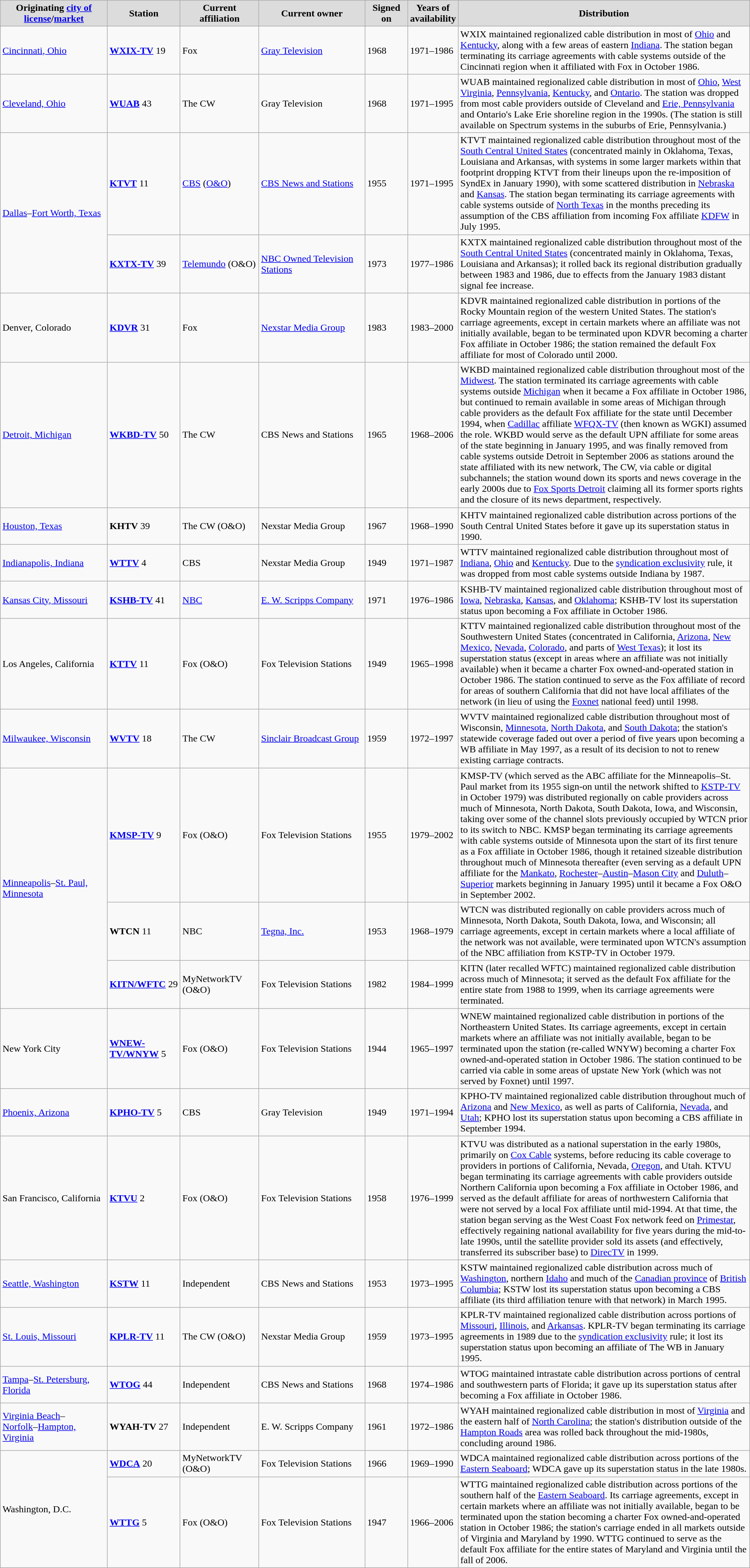<table class="wikitable sortable" style="margin: 2em 1em 1em 0; background: #f9f9f9; border: 1px #aaa solid; border-collapse: collapse">
<tr>
<th scope="col" style=background:#DCDCDC; color:#FFFFFF; border: 2px solid #D33A5D width="175px">Originating <a href='#'>city of license</a>/<a href='#'>market</a></th>
<th scope="col" style=background:#DCDCDC; color:#FFFFFF; border: 2px solid #D33A5D width="115px">Station</th>
<th scope="col" style=background:#DCDCDC; color:#FFFFFF; border: 2px solid #D33A5D width="125px">Current affiliation</th>
<th scope="col" style=background:#DCDCDC; color:#FFFFFF; border: 2px solid #D33A5D width="175px">Current owner</th>
<th scope="col" style=background:#DCDCDC; color:#FFFFFF; border: 2px solid #D33A5D width="65px">Signed on</th>
<th scope="col" style=background:#DCDCDC; color:#FFFFFF; border: 2px solid #D33A5D width="65px">Years of<br>availability</th>
<th scope="col" style=background:#DCDCDC; color:#FFFFFF; border: 2px solid #D33A5D width="500px">Distribution</th>
</tr>
<tr>
<td><a href='#'>Cincinnati, Ohio</a></td>
<td><strong><a href='#'>WXIX-TV</a></strong> 19</td>
<td>Fox</td>
<td><a href='#'>Gray Television</a></td>
<td>1968</td>
<td>1971–1986</td>
<td>WXIX maintained regionalized cable distribution in most of <a href='#'>Ohio</a> and <a href='#'>Kentucky</a>, along with a few areas of eastern <a href='#'>Indiana</a>. The station began terminating its carriage agreements with cable systems outside of the Cincinnati region when it affiliated with Fox in October 1986.</td>
</tr>
<tr>
<td><a href='#'>Cleveland, Ohio</a></td>
<td><strong><a href='#'>WUAB</a></strong> 43</td>
<td>The CW</td>
<td>Gray Television</td>
<td>1968</td>
<td>1971–1995</td>
<td>WUAB maintained regionalized cable distribution in most of <a href='#'>Ohio</a>, <a href='#'>West Virginia</a>, <a href='#'>Pennsylvania</a>, <a href='#'>Kentucky</a>, and <a href='#'>Ontario</a>. The station was dropped from most cable providers outside of Cleveland and <a href='#'>Erie, Pennsylvania</a> and Ontario's Lake Erie shoreline region in the 1990s. (The station is still available on Spectrum systems in the suburbs of Erie, Pennsylvania.)</td>
</tr>
<tr>
<td rowspan="2"><a href='#'>Dallas</a>–<a href='#'>Fort Worth, Texas</a></td>
<td><strong><a href='#'>KTVT</a></strong> 11</td>
<td><a href='#'>CBS</a> (<a href='#'>O&O</a>)</td>
<td><a href='#'>CBS News and Stations</a><br></td>
<td>1955</td>
<td>1971–1995</td>
<td>KTVT maintained regionalized cable distribution throughout most of the <a href='#'>South Central United States</a> (concentrated mainly in Oklahoma, Texas, Louisiana and Arkansas, with systems in some larger markets within that footprint dropping KTVT from their lineups upon the re-imposition of SyndEx in January 1990), with some scattered distribution in <a href='#'>Nebraska</a> and <a href='#'>Kansas</a>. The station began terminating its carriage agreements with cable systems outside of <a href='#'>North Texas</a> in the months preceding its assumption of the CBS affiliation from incoming Fox affiliate <a href='#'>KDFW</a> in July 1995.</td>
</tr>
<tr>
<td><strong><a href='#'>KXTX-TV</a></strong> 39</td>
<td><a href='#'>Telemundo</a> (O&O)</td>
<td><a href='#'>NBC Owned Television Stations</a><br></td>
<td>1973</td>
<td>1977–1986</td>
<td>KXTX maintained regionalized cable distribution throughout most of the <a href='#'>South Central United States</a> (concentrated mainly in Oklahoma, Texas, Louisiana and Arkansas); it rolled back its regional distribution gradually between 1983 and 1986, due to effects from the January 1983 distant signal fee increase.</td>
</tr>
<tr>
<td>Denver, Colorado</td>
<td><strong><a href='#'>KDVR</a></strong> 31</td>
<td>Fox</td>
<td><a href='#'>Nexstar Media Group</a></td>
<td>1983</td>
<td>1983–2000</td>
<td>KDVR maintained regionalized cable distribution in portions of the Rocky Mountain region of the western United States. The station's carriage agreements, except in certain markets where an affiliate was not initially available, began to be terminated upon KDVR becoming a charter Fox affiliate in October 1986; the station remained the default Fox affiliate for most of Colorado until 2000.</td>
</tr>
<tr>
<td><a href='#'>Detroit, Michigan</a></td>
<td><strong><a href='#'>WKBD-TV</a></strong> 50</td>
<td>The CW</td>
<td>CBS News and Stations<br></td>
<td>1965</td>
<td>1968–2006</td>
<td>WKBD maintained regionalized cable distribution throughout most of the <a href='#'>Midwest</a>. The station terminated its carriage agreements with cable systems outside <a href='#'>Michigan</a> when it became a Fox affiliate in October 1986, but continued to remain available in some areas of Michigan through cable providers as the default Fox affiliate for the state until December 1994, when <a href='#'>Cadillac</a> affiliate <a href='#'>WFQX-TV</a> (then known as WGKI) assumed the role. WKBD would serve as the default UPN affiliate for some areas of the state beginning in January 1995, and was finally removed from cable systems outside Detroit in September 2006 as stations around the state affiliated with its new network, The CW, via cable or digital subchannels; the station wound down its sports and news coverage in the early 2000s due to <a href='#'>Fox Sports Detroit</a> claiming all its former sports rights and the closure of its news department, respectively.</td>
</tr>
<tr>
<td><a href='#'>Houston, Texas</a></td>
<td><strong>KHTV</strong> 39<br></td>
<td>The CW (O&O)</td>
<td>Nexstar Media Group</td>
<td>1967</td>
<td>1968–1990</td>
<td>KHTV maintained regionalized cable distribution across portions of the South Central United States before it gave up its superstation status in 1990.</td>
</tr>
<tr>
<td><a href='#'>Indianapolis, Indiana</a></td>
<td><strong><a href='#'>WTTV</a></strong> 4</td>
<td>CBS</td>
<td>Nexstar Media Group</td>
<td>1949</td>
<td>1971–1987</td>
<td>WTTV maintained regionalized cable distribution throughout most of <a href='#'>Indiana</a>, <a href='#'>Ohio</a> and <a href='#'>Kentucky</a>. Due to the <a href='#'>syndication exclusivity</a> rule, it was dropped from most cable systems outside Indiana by 1987.</td>
</tr>
<tr>
<td><a href='#'>Kansas City, Missouri</a></td>
<td><strong><a href='#'>KSHB-TV</a></strong> 41</td>
<td><a href='#'>NBC</a></td>
<td><a href='#'>E. W. Scripps Company</a></td>
<td>1971</td>
<td>1976–1986</td>
<td>KSHB-TV maintained regionalized cable distribution throughout most of <a href='#'>Iowa</a>, <a href='#'>Nebraska</a>, <a href='#'>Kansas</a>, and <a href='#'>Oklahoma</a>; KSHB-TV lost its superstation status upon becoming a Fox affiliate in October 1986.</td>
</tr>
<tr>
<td>Los Angeles, California</td>
<td><strong><a href='#'>KTTV</a></strong> 11</td>
<td>Fox (O&O)</td>
<td>Fox Television Stations<br></td>
<td>1949</td>
<td>1965–1998</td>
<td>KTTV maintained regionalized cable distribution throughout most of the Southwestern United States (concentrated in California, <a href='#'>Arizona</a>, <a href='#'>New Mexico</a>, <a href='#'>Nevada</a>, <a href='#'>Colorado</a>, and parts of <a href='#'>West Texas</a>); it lost its superstation status (except in areas where an affiliate was not initially available) when it became a charter Fox owned-and-operated station in October 1986. The station continued to serve as the Fox affiliate of record for areas of southern California that did not have local affiliates of the network (in lieu of using the <a href='#'>Foxnet</a> national feed) until 1998.</td>
</tr>
<tr>
<td><a href='#'>Milwaukee, Wisconsin</a></td>
<td><strong><a href='#'>WVTV</a></strong> 18</td>
<td>The CW</td>
<td><a href='#'>Sinclair Broadcast Group</a></td>
<td>1959</td>
<td>1972–1997</td>
<td>WVTV maintained regionalized cable distribution throughout most of Wisconsin, <a href='#'>Minnesota</a>, <a href='#'>North Dakota</a>, and <a href='#'>South Dakota</a>; the station's statewide coverage faded out over a period of five years upon becoming a WB affiliate in May 1997, as a result of its decision to not to renew existing carriage contracts.</td>
</tr>
<tr>
<td rowspan="3"><a href='#'>Minneapolis</a>–<a href='#'>St. Paul, Minnesota</a></td>
<td><strong><a href='#'>KMSP-TV</a></strong> 9</td>
<td>Fox (O&O)</td>
<td>Fox Television Stations<br></td>
<td>1955</td>
<td>1979–2002</td>
<td>KMSP-TV (which served as the ABC affiliate for the Minneapolis–St. Paul market from its 1955 sign-on until the network shifted to <a href='#'>KSTP-TV</a> in October 1979) was distributed regionally on cable providers across much of Minnesota, North Dakota, South Dakota, Iowa, and Wisconsin, taking over some of the channel slots previously occupied by WTCN prior to its switch to NBC. KMSP began terminating its carriage agreements with cable systems outside of Minnesota upon the start of its first tenure as a Fox affiliate in October 1986, though it retained sizeable distribution throughout much of Minnesota thereafter (even serving as a default UPN affiliate for the <a href='#'>Mankato</a>, <a href='#'>Rochester</a>–<a href='#'>Austin</a>–<a href='#'>Mason City</a> and <a href='#'>Duluth</a>–<a href='#'>Superior</a> markets beginning in January 1995) until it became a Fox O&O in September 2002.</td>
</tr>
<tr>
<td><strong>WTCN</strong> 11<br></td>
<td>NBC</td>
<td><a href='#'>Tegna, Inc.</a></td>
<td>1953</td>
<td>1968–1979</td>
<td>WTCN was distributed regionally on cable providers across much of Minnesota, North Dakota, South Dakota, Iowa, and Wisconsin; all carriage agreements, except in certain markets where a local affiliate of the network was not available, were terminated upon WTCN's assumption of the NBC affiliation from KSTP-TV in October 1979.</td>
</tr>
<tr>
<td><strong><a href='#'>KITN/WFTC</a></strong> 29 </td>
<td>MyNetworkTV (O&O)</td>
<td>Fox Television Stations<br></td>
<td>1982</td>
<td>1984–1999</td>
<td>KITN (later recalled WFTC) maintained regionalized cable distribution across much of Minnesota; it served as the default Fox affiliate for the entire state from 1988 to 1999, when its carriage agreements were terminated.</td>
</tr>
<tr>
<td>New York City</td>
<td><strong><a href='#'>WNEW-TV/WNYW</a></strong> 5</td>
<td>Fox (O&O)</td>
<td>Fox Television Stations<br></td>
<td>1944</td>
<td>1965–1997</td>
<td>WNEW maintained regionalized cable distribution in portions of the Northeastern United States. Its carriage agreements, except in certain markets where an affiliate was not initially available, began to be terminated upon the station (re-called WNYW) becoming a charter Fox owned-and-operated station in October 1986. The station continued to be carried via cable in some areas of upstate New York (which was not served by Foxnet) until 1997.</td>
</tr>
<tr>
<td><a href='#'>Phoenix, Arizona</a></td>
<td><strong><a href='#'>KPHO-TV</a></strong> 5</td>
<td>CBS</td>
<td>Gray Television</td>
<td>1949</td>
<td>1971–1994</td>
<td>KPHO-TV maintained regionalized cable distribution throughout much of <a href='#'>Arizona</a> and <a href='#'>New Mexico</a>, as well as parts of California, <a href='#'>Nevada</a>, and <a href='#'>Utah</a>; KPHO lost its superstation status upon becoming a CBS affiliate in September 1994.</td>
</tr>
<tr>
<td>San Francisco, California</td>
<td><strong><a href='#'>KTVU</a></strong> 2</td>
<td>Fox (O&O)</td>
<td>Fox Television Stations<br></td>
<td>1958</td>
<td>1976–1999</td>
<td>KTVU was distributed as a national superstation in the early 1980s, primarily on <a href='#'>Cox Cable</a> systems, before reducing its cable coverage to providers in portions of California, Nevada, <a href='#'>Oregon</a>, and Utah. KTVU began terminating its carriage agreements with cable providers outside Northern California upon becoming a Fox affiliate in October 1986, and served as the default affiliate for areas of northwestern California that were not served by a local Fox affiliate until mid-1994. At that time, the station began serving as the West Coast Fox network feed on <a href='#'>Primestar</a>, effectively regaining national availability for five years during the mid-to-late 1990s, until the satellite provider sold its assets (and effectively, transferred its subscriber base) to <a href='#'>DirecTV</a> in 1999.</td>
</tr>
<tr>
<td><a href='#'>Seattle, Washington</a></td>
<td><strong><a href='#'>KSTW</a></strong> 11</td>
<td>Independent</td>
<td>CBS News and Stations<br></td>
<td>1953</td>
<td>1973–1995</td>
<td>KSTW maintained regionalized cable distribution across much of <a href='#'>Washington</a>, northern <a href='#'>Idaho</a> and much of the <a href='#'>Canadian province</a> of <a href='#'>British Columbia</a>; KSTW lost its superstation status upon becoming a CBS affiliate (its third affiliation tenure with that network) in March 1995.</td>
</tr>
<tr>
<td><a href='#'>St. Louis, Missouri</a></td>
<td><strong><a href='#'>KPLR-TV</a></strong> 11</td>
<td>The CW (O&O)</td>
<td>Nexstar Media Group</td>
<td>1959</td>
<td>1973–1995</td>
<td>KPLR-TV maintained regionalized cable distribution across portions of <a href='#'>Missouri</a>, <a href='#'>Illinois</a>, and <a href='#'>Arkansas</a>. KPLR-TV began terminating its carriage agreements in 1989 due to the <a href='#'>syndication exclusivity</a> rule; it lost its superstation status upon becoming an affiliate of The WB in January 1995.</td>
</tr>
<tr>
<td><a href='#'>Tampa</a>–<a href='#'>St. Petersburg, Florida</a></td>
<td><strong><a href='#'>WTOG</a></strong> 44</td>
<td>Independent</td>
<td>CBS News and Stations<br></td>
<td>1968</td>
<td>1974–1986</td>
<td>WTOG maintained intrastate cable distribution across portions of central and southwestern parts of Florida; it gave up its superstation status after becoming a Fox affiliate in October 1986.</td>
</tr>
<tr>
<td><a href='#'>Virginia Beach</a>–<br><a href='#'>Norfolk</a>–<a href='#'>Hampton, Virginia</a></td>
<td><strong>WYAH-TV</strong> 27<br></td>
<td>Independent</td>
<td>E. W. Scripps Company</td>
<td>1961</td>
<td>1972–1986</td>
<td>WYAH maintained regionalized cable distribution in most of <a href='#'>Virginia</a> and the eastern half of <a href='#'>North Carolina</a>; the station's distribution outside of the <a href='#'>Hampton Roads</a> area was rolled back throughout the mid-1980s, concluding around 1986.</td>
</tr>
<tr>
<td rowspan="2">Washington, D.C.</td>
<td><strong><a href='#'>WDCA</a></strong> 20</td>
<td>MyNetworkTV (O&O)</td>
<td>Fox Television Stations<br></td>
<td>1966</td>
<td>1969–1990</td>
<td>WDCA maintained regionalized cable distribution across portions of the <a href='#'>Eastern Seaboard</a>; WDCA gave up its superstation status in the late 1980s.</td>
</tr>
<tr>
<td><strong><a href='#'>WTTG</a></strong> 5</td>
<td>Fox (O&O)</td>
<td>Fox Television Stations<br></td>
<td>1947</td>
<td>1966–2006</td>
<td>WTTG maintained regionalized cable distribution across portions of the southern half of the <a href='#'>Eastern Seaboard</a>. Its carriage agreements, except in certain markets where an affiliate was not initially available, began to be terminated upon the station becoming a charter Fox owned-and-operated station in October 1986; the station's carriage ended in all markets outside of Virginia and Maryland by 1990. WTTG continued to serve as the default Fox affiliate for the entire states of Maryland and Virginia until the fall of 2006.</td>
</tr>
</table>
